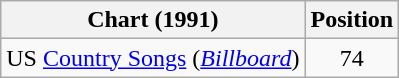<table class="wikitable">
<tr>
<th scope="col">Chart (1991)</th>
<th scope="col">Position</th>
</tr>
<tr>
<td>US <a href='#'>Country Songs</a> (<em><a href='#'>Billboard</a></em>)</td>
<td align="center">74</td>
</tr>
</table>
